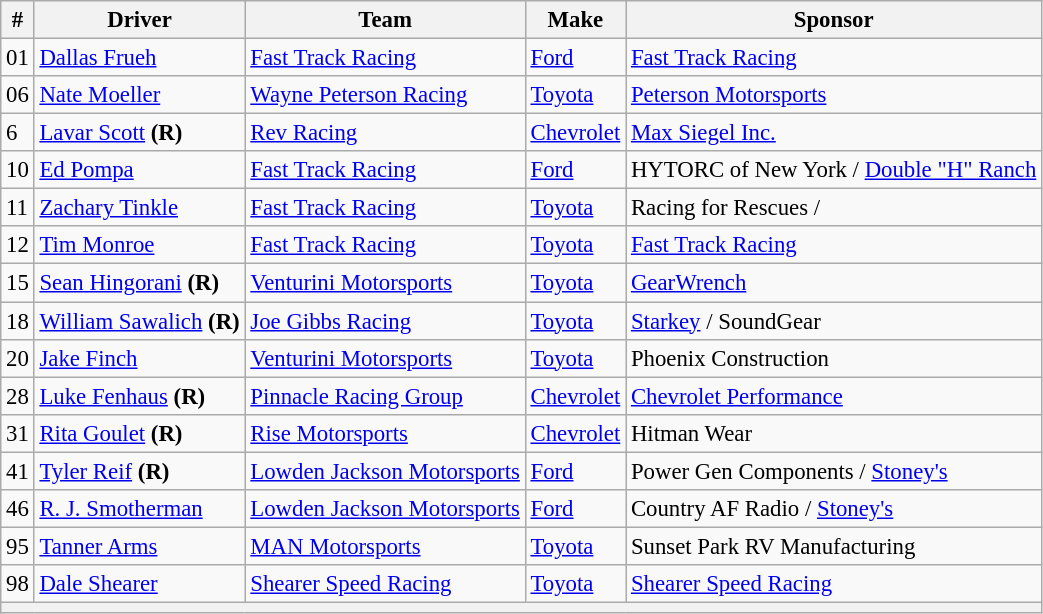<table class="wikitable" style="font-size: 95%;">
<tr>
<th>#</th>
<th>Driver</th>
<th>Team</th>
<th>Make</th>
<th>Sponsor</th>
</tr>
<tr>
<td>01</td>
<td><a href='#'>Dallas Frueh</a></td>
<td><a href='#'>Fast Track Racing</a></td>
<td><a href='#'>Ford</a></td>
<td><a href='#'>Fast Track Racing</a></td>
</tr>
<tr>
<td>06</td>
<td><a href='#'>Nate Moeller</a></td>
<td><a href='#'>Wayne Peterson Racing</a></td>
<td><a href='#'>Toyota</a></td>
<td><a href='#'>Peterson Motorsports</a></td>
</tr>
<tr>
<td>6</td>
<td><a href='#'>Lavar Scott</a> <strong>(R)</strong></td>
<td><a href='#'>Rev Racing</a></td>
<td><a href='#'>Chevrolet</a></td>
<td><a href='#'>Max Siegel Inc.</a></td>
</tr>
<tr>
<td>10</td>
<td><a href='#'>Ed Pompa</a></td>
<td><a href='#'>Fast Track Racing</a></td>
<td><a href='#'>Ford</a></td>
<td>HYTORC of New York / <a href='#'>Double "H" Ranch</a></td>
</tr>
<tr>
<td>11</td>
<td><a href='#'>Zachary Tinkle</a></td>
<td><a href='#'>Fast Track Racing</a></td>
<td><a href='#'>Toyota</a></td>
<td>Racing for Rescues / </td>
</tr>
<tr>
<td>12</td>
<td><a href='#'>Tim Monroe</a></td>
<td><a href='#'>Fast Track Racing</a></td>
<td><a href='#'>Toyota</a></td>
<td><a href='#'>Fast Track Racing</a></td>
</tr>
<tr>
<td>15</td>
<td><a href='#'>Sean Hingorani</a> <strong>(R)</strong></td>
<td><a href='#'>Venturini Motorsports</a></td>
<td><a href='#'>Toyota</a></td>
<td><a href='#'>GearWrench</a></td>
</tr>
<tr>
<td>18</td>
<td><a href='#'>William Sawalich</a> <strong>(R)</strong></td>
<td><a href='#'>Joe Gibbs Racing</a></td>
<td><a href='#'>Toyota</a></td>
<td><a href='#'>Starkey</a> / SoundGear</td>
</tr>
<tr>
<td>20</td>
<td><a href='#'>Jake Finch</a></td>
<td><a href='#'>Venturini Motorsports</a></td>
<td><a href='#'>Toyota</a></td>
<td>Phoenix Construction</td>
</tr>
<tr>
<td>28</td>
<td><a href='#'>Luke Fenhaus</a> <strong>(R)</strong></td>
<td><a href='#'>Pinnacle Racing Group</a></td>
<td><a href='#'>Chevrolet</a></td>
<td><a href='#'>Chevrolet Performance</a></td>
</tr>
<tr>
<td>31</td>
<td><a href='#'>Rita Goulet</a> <strong>(R)</strong></td>
<td><a href='#'>Rise Motorsports</a></td>
<td><a href='#'>Chevrolet</a></td>
<td nowrap>Hitman Wear</td>
</tr>
<tr>
<td>41</td>
<td><a href='#'>Tyler Reif</a> <strong>(R)</strong></td>
<td nowrap><a href='#'>Lowden Jackson Motorsports</a></td>
<td><a href='#'>Ford</a></td>
<td>Power Gen Components / <a href='#'>Stoney's</a></td>
</tr>
<tr>
<td>46</td>
<td><a href='#'>R. J. Smotherman</a></td>
<td><a href='#'>Lowden Jackson Motorsports</a></td>
<td><a href='#'>Ford</a></td>
<td>Country AF Radio / <a href='#'>Stoney's</a></td>
</tr>
<tr>
<td>95</td>
<td><a href='#'>Tanner Arms</a></td>
<td><a href='#'>MAN Motorsports</a></td>
<td><a href='#'>Toyota</a></td>
<td>Sunset Park RV Manufacturing</td>
</tr>
<tr>
<td>98</td>
<td><a href='#'>Dale Shearer</a></td>
<td><a href='#'>Shearer Speed Racing</a></td>
<td><a href='#'>Toyota</a></td>
<td><a href='#'>Shearer Speed Racing</a></td>
</tr>
<tr>
<th colspan="5"></th>
</tr>
</table>
